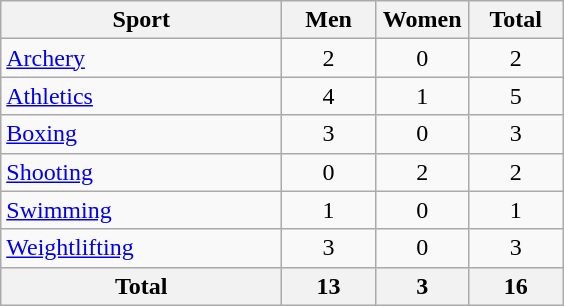<table class="wikitable sortable" style="text-align:center;">
<tr>
<th width=180>Sport</th>
<th width=55>Men</th>
<th width=55>Women</th>
<th width=55>Total</th>
</tr>
<tr>
<td align=left><a href='#'>Archery</a></td>
<td>2</td>
<td>0</td>
<td>2</td>
</tr>
<tr>
<td align=left><a href='#'>Athletics</a></td>
<td>4</td>
<td>1</td>
<td>5</td>
</tr>
<tr>
<td align=left><a href='#'>Boxing</a></td>
<td>3</td>
<td>0</td>
<td>3</td>
</tr>
<tr>
<td align=left><a href='#'>Shooting</a></td>
<td>0</td>
<td>2</td>
<td>2</td>
</tr>
<tr>
<td align=left><a href='#'>Swimming</a></td>
<td>1</td>
<td>0</td>
<td>1</td>
</tr>
<tr>
<td align=left><a href='#'>Weightlifting</a></td>
<td>3</td>
<td>0</td>
<td>3</td>
</tr>
<tr>
<th>Total</th>
<th>13</th>
<th>3</th>
<th>16</th>
</tr>
</table>
